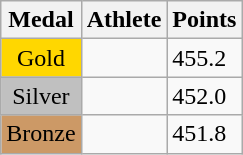<table class="wikitable">
<tr>
<th>Medal</th>
<th>Athlete</th>
<th>Points</th>
</tr>
<tr>
<td style="text-align:center;background-color:gold;">Gold</td>
<td></td>
<td>455.2</td>
</tr>
<tr>
<td style="text-align:center;background-color:silver;">Silver</td>
<td></td>
<td>452.0</td>
</tr>
<tr>
<td style="text-align:center;background-color:#CC9966;">Bronze</td>
<td></td>
<td>451.8</td>
</tr>
</table>
